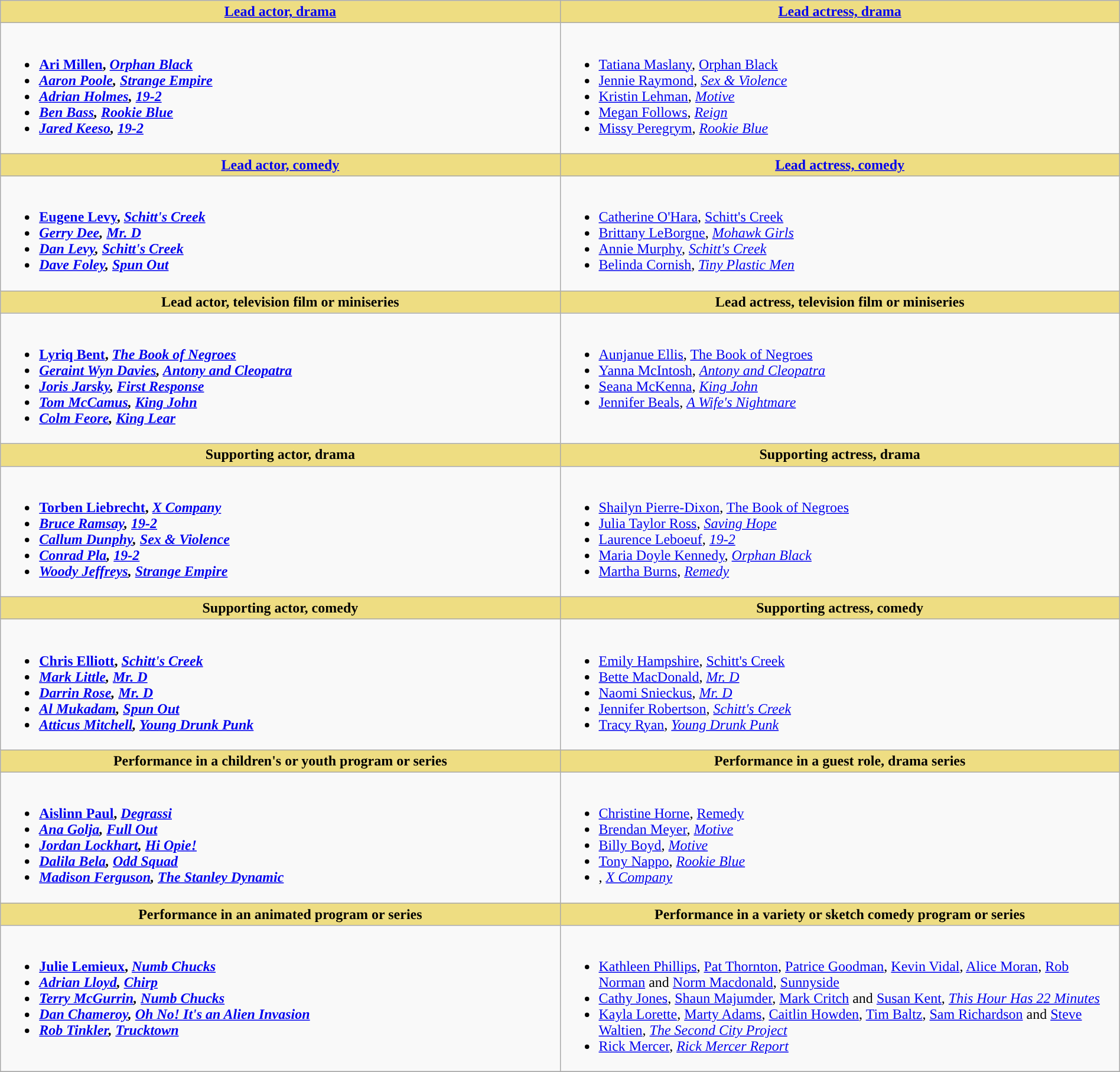<table class=wikitable width="100%">
<tr>
<th style="background:#EEDD82; width:50%"><a href='#'>Lead actor, drama</a></th>
<th style="background:#EEDD82; width:50%"><a href='#'>Lead actress, drama</a></th>
</tr>
<tr>
<td valign="top"><br><ul><li> <strong><a href='#'>Ari Millen</a>, <em><a href='#'>Orphan Black</a><strong><em></li><li><a href='#'>Aaron Poole</a>, </em><a href='#'>Strange Empire</a><em></li><li><a href='#'>Adrian Holmes</a>, </em><a href='#'>19-2</a><em></li><li><a href='#'>Ben Bass</a>, </em><a href='#'>Rookie Blue</a><em></li><li><a href='#'>Jared Keeso</a>, </em><a href='#'>19-2</a><em></li></ul></td>
<td valign="top"><br><ul><li> </strong><a href='#'>Tatiana Maslany</a>, </em><a href='#'>Orphan Black</a></em></strong></li><li><a href='#'>Jennie Raymond</a>, <em><a href='#'>Sex & Violence</a></em></li><li><a href='#'>Kristin Lehman</a>, <em><a href='#'>Motive</a></em></li><li><a href='#'>Megan Follows</a>, <em><a href='#'>Reign</a></em></li><li><a href='#'>Missy Peregrym</a>, <em><a href='#'>Rookie Blue</a></em></li></ul></td>
</tr>
<tr>
<th style="background:#EEDD82; width:50%"><a href='#'>Lead actor, comedy</a></th>
<th style="background:#EEDD82; width:50%"><a href='#'>Lead actress, comedy</a></th>
</tr>
<tr>
<td valign="top"><br><ul><li> <strong><a href='#'>Eugene Levy</a>, <em><a href='#'>Schitt's Creek</a><strong><em></li><li><a href='#'>Gerry Dee</a>, </em><a href='#'>Mr. D</a><em></li><li><a href='#'>Dan Levy</a>, </em><a href='#'>Schitt's Creek</a><em></li><li><a href='#'>Dave Foley</a>, </em><a href='#'>Spun Out</a><em></li></ul></td>
<td valign="top"><br><ul><li> </strong><a href='#'>Catherine O'Hara</a>, </em><a href='#'>Schitt's Creek</a></em></strong></li><li><a href='#'>Brittany LeBorgne</a>, <em><a href='#'>Mohawk Girls</a></em></li><li><a href='#'>Annie Murphy</a>, <em><a href='#'>Schitt's Creek</a></em></li><li><a href='#'>Belinda Cornish</a>, <em><a href='#'>Tiny Plastic Men</a></em></li></ul></td>
</tr>
<tr>
<th style="background:#EEDD82; width:50%">Lead actor, television film or miniseries</th>
<th style="background:#EEDD82; width:50%">Lead actress, television film or miniseries</th>
</tr>
<tr>
<td valign="top"><br><ul><li> <strong><a href='#'>Lyriq Bent</a>, <em><a href='#'>The Book of Negroes</a><strong><em></li><li><a href='#'>Geraint Wyn Davies</a>, </em><a href='#'>Antony and Cleopatra</a><em></li><li><a href='#'>Joris Jarsky</a>, </em><a href='#'>First Response</a><em></li><li><a href='#'>Tom McCamus</a>, </em><a href='#'>King John</a><em></li><li><a href='#'>Colm Feore</a>, </em><a href='#'>King Lear</a><em></li></ul></td>
<td valign="top"><br><ul><li> </strong><a href='#'>Aunjanue Ellis</a>, </em><a href='#'>The Book of Negroes</a></em></strong></li><li><a href='#'>Yanna McIntosh</a>, <em><a href='#'>Antony and Cleopatra</a></em></li><li><a href='#'>Seana McKenna</a>, <em><a href='#'>King John</a></em></li><li><a href='#'>Jennifer Beals</a>, <em><a href='#'>A Wife's Nightmare</a></em></li></ul></td>
</tr>
<tr>
<th style="background:#EEDD82; width:50%">Supporting actor, drama</th>
<th style="background:#EEDD82; width:50%">Supporting actress, drama</th>
</tr>
<tr>
<td valign="top"><br><ul><li> <strong><a href='#'>Torben Liebrecht</a>, <em><a href='#'>X Company</a><strong><em></li><li><a href='#'>Bruce Ramsay</a>, </em><a href='#'>19-2</a><em></li><li><a href='#'>Callum Dunphy</a>, </em><a href='#'>Sex & Violence</a><em></li><li><a href='#'>Conrad Pla</a>, </em><a href='#'>19-2</a><em></li><li><a href='#'>Woody Jeffreys</a>, </em><a href='#'>Strange Empire</a><em></li></ul></td>
<td valign="top"><br><ul><li> </strong><a href='#'>Shailyn Pierre-Dixon</a>, </em><a href='#'>The Book of Negroes</a></em></strong></li><li><a href='#'>Julia Taylor Ross</a>, <em><a href='#'>Saving Hope</a></em></li><li><a href='#'>Laurence Leboeuf</a>, <em><a href='#'>19-2</a></em></li><li><a href='#'>Maria Doyle Kennedy</a>, <em><a href='#'>Orphan Black</a></em></li><li><a href='#'>Martha Burns</a>, <em><a href='#'>Remedy</a></em></li></ul></td>
</tr>
<tr>
<th style="background:#EEDD82; width:50%">Supporting actor, comedy</th>
<th style="background:#EEDD82; width:50%">Supporting actress, comedy</th>
</tr>
<tr>
<td valign="top"><br><ul><li> <strong><a href='#'>Chris Elliott</a>, <em><a href='#'>Schitt's Creek</a><strong><em></li><li><a href='#'>Mark Little</a>, </em><a href='#'>Mr. D</a><em></li><li><a href='#'>Darrin Rose</a>, </em><a href='#'>Mr. D</a><em></li><li><a href='#'>Al Mukadam</a>, </em><a href='#'>Spun Out</a><em></li><li><a href='#'>Atticus Mitchell</a>, </em><a href='#'>Young Drunk Punk</a><em></li></ul></td>
<td valign="top"><br><ul><li> </strong><a href='#'>Emily Hampshire</a>, </em><a href='#'>Schitt's Creek</a></em></strong></li><li><a href='#'>Bette MacDonald</a>, <em><a href='#'>Mr. D</a></em></li><li><a href='#'>Naomi Snieckus</a>, <em><a href='#'>Mr. D</a></em></li><li><a href='#'>Jennifer Robertson</a>, <em><a href='#'>Schitt's Creek</a></em></li><li><a href='#'>Tracy Ryan</a>, <em><a href='#'>Young Drunk Punk</a></em></li></ul></td>
</tr>
<tr>
<th style="background:#EEDD82; width:50%">Performance in a children's or youth program or series</th>
<th style="background:#EEDD82; width:50%">Performance in a guest role, drama series</th>
</tr>
<tr>
<td valign="top"><br><ul><li> <strong><a href='#'>Aislinn Paul</a>, <em><a href='#'>Degrassi</a><strong><em></li><li><a href='#'>Ana Golja</a>, </em><a href='#'>Full Out</a><em></li><li><a href='#'>Jordan Lockhart</a>, </em><a href='#'>Hi Opie!</a><em></li><li><a href='#'>Dalila Bela</a>, </em><a href='#'>Odd Squad</a><em></li><li><a href='#'>Madison Ferguson</a>, </em><a href='#'>The Stanley Dynamic</a><em></li></ul></td>
<td valign="top"><br><ul><li> </strong><a href='#'>Christine Horne</a>, </em><a href='#'>Remedy</a></em></strong></li><li><a href='#'>Brendan Meyer</a>, <em><a href='#'>Motive</a></em></li><li><a href='#'>Billy Boyd</a>, <em><a href='#'>Motive</a></em></li><li><a href='#'>Tony Nappo</a>, <em><a href='#'>Rookie Blue</a></em></li><li>, <em><a href='#'>X Company</a></em></li></ul></td>
</tr>
<tr>
<th style="background:#EEDD82; width:50%">Performance in an animated program or series</th>
<th style="background:#EEDD82; width:50%">Performance in a variety or sketch comedy program or series</th>
</tr>
<tr>
<td valign="top"><br><ul><li> <strong><a href='#'>Julie Lemieux</a>, <em><a href='#'>Numb Chucks</a><strong><em></li><li><a href='#'>Adrian Lloyd</a>, </em><a href='#'>Chirp</a><em></li><li><a href='#'>Terry McGurrin</a>, </em><a href='#'>Numb Chucks</a><em></li><li><a href='#'>Dan Chameroy</a>, </em><a href='#'>Oh No! It's an Alien Invasion</a><em></li><li><a href='#'>Rob Tinkler</a>, </em><a href='#'>Trucktown</a><em></li></ul></td>
<td valign="top"><br><ul><li> </strong><a href='#'>Kathleen Phillips</a>, <a href='#'>Pat Thornton</a>, <a href='#'>Patrice Goodman</a>, <a href='#'>Kevin Vidal</a>, <a href='#'>Alice Moran</a>, <a href='#'>Rob Norman</a> and <a href='#'>Norm Macdonald</a>, </em><a href='#'>Sunnyside</a></em></strong></li><li><a href='#'>Cathy Jones</a>, <a href='#'>Shaun Majumder</a>, <a href='#'>Mark Critch</a> and <a href='#'>Susan Kent</a>, <em><a href='#'>This Hour Has 22 Minutes</a></em></li><li><a href='#'>Kayla Lorette</a>, <a href='#'>Marty Adams</a>, <a href='#'>Caitlin Howden</a>, <a href='#'>Tim Baltz</a>, <a href='#'>Sam Richardson</a> and <a href='#'>Steve Waltien</a>, <em><a href='#'>The Second City Project</a></em></li><li><a href='#'>Rick Mercer</a>, <em><a href='#'>Rick Mercer Report</a></em></li></ul></td>
</tr>
<tr>
</tr>
</table>
